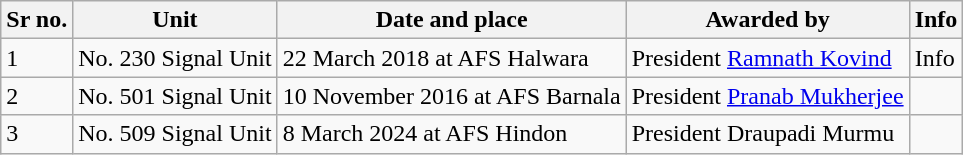<table class=wikitable>
<tr>
<th>Sr no.</th>
<th>Unit</th>
<th>Date and place</th>
<th>Awarded by</th>
<th>Info</th>
</tr>
<tr>
<td>1</td>
<td>No. 230 Signal Unit</td>
<td>22 March 2018 at AFS Halwara</td>
<td>President <a href='#'>Ramnath Kovind</a></td>
<td>Info</td>
</tr>
<tr>
<td>2</td>
<td>No. 501 Signal Unit</td>
<td>10 November 2016 at AFS Barnala</td>
<td>President <a href='#'>Pranab Mukherjee</a></td>
<td></td>
</tr>
<tr>
<td>3</td>
<td>No. 509 Signal Unit</td>
<td>8 March 2024 at AFS Hindon</td>
<td>President Draupadi Murmu</td>
<td></td>
</tr>
</table>
